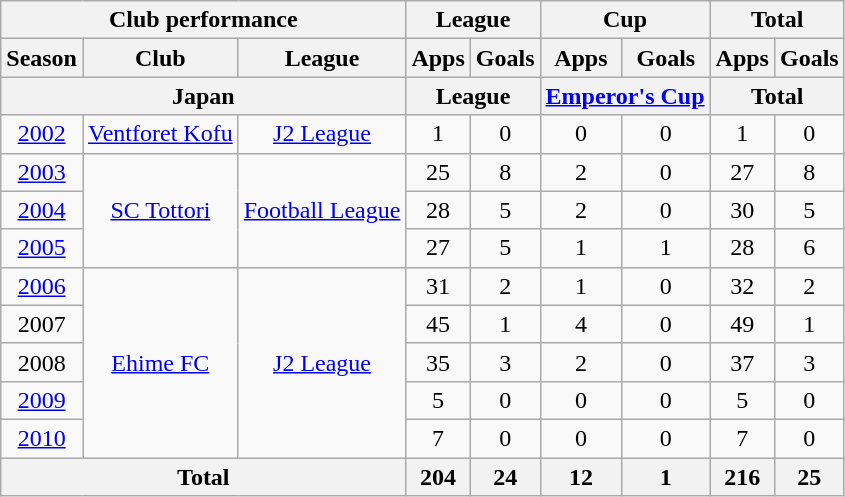<table class="wikitable" style="text-align:center;">
<tr>
<th colspan=3>Club performance</th>
<th colspan=2>League</th>
<th colspan=2>Cup</th>
<th colspan=2>Total</th>
</tr>
<tr>
<th>Season</th>
<th>Club</th>
<th>League</th>
<th>Apps</th>
<th>Goals</th>
<th>Apps</th>
<th>Goals</th>
<th>Apps</th>
<th>Goals</th>
</tr>
<tr>
<th colspan=3>Japan</th>
<th colspan=2>League</th>
<th colspan=2><a href='#'>Emperor's Cup</a></th>
<th colspan=2>Total</th>
</tr>
<tr>
<td><a href='#'>2002</a></td>
<td><a href='#'>Ventforet Kofu</a></td>
<td><a href='#'>J2 League</a></td>
<td>1</td>
<td>0</td>
<td>0</td>
<td>0</td>
<td>1</td>
<td>0</td>
</tr>
<tr>
<td><a href='#'>2003</a></td>
<td rowspan="3"><a href='#'>SC Tottori</a></td>
<td rowspan="3"><a href='#'>Football League</a></td>
<td>25</td>
<td>8</td>
<td>2</td>
<td>0</td>
<td>27</td>
<td>8</td>
</tr>
<tr>
<td><a href='#'>2004</a></td>
<td>28</td>
<td>5</td>
<td>2</td>
<td>0</td>
<td>30</td>
<td>5</td>
</tr>
<tr>
<td><a href='#'>2005</a></td>
<td>27</td>
<td>5</td>
<td>1</td>
<td>1</td>
<td>28</td>
<td>6</td>
</tr>
<tr>
<td><a href='#'>2006</a></td>
<td rowspan="5"><a href='#'>Ehime FC</a></td>
<td rowspan="5"><a href='#'>J2 League</a></td>
<td>31</td>
<td>2</td>
<td>1</td>
<td>0</td>
<td>32</td>
<td>2</td>
</tr>
<tr>
<td>2007</td>
<td>45</td>
<td>1</td>
<td>4</td>
<td>0</td>
<td>49</td>
<td>1</td>
</tr>
<tr>
<td>2008</td>
<td>35</td>
<td>3</td>
<td>2</td>
<td>0</td>
<td>37</td>
<td>3</td>
</tr>
<tr>
<td><a href='#'>2009</a></td>
<td>5</td>
<td>0</td>
<td>0</td>
<td>0</td>
<td>5</td>
<td>0</td>
</tr>
<tr>
<td><a href='#'>2010</a></td>
<td>7</td>
<td>0</td>
<td>0</td>
<td>0</td>
<td>7</td>
<td>0</td>
</tr>
<tr>
<th colspan=3>Total</th>
<th>204</th>
<th>24</th>
<th>12</th>
<th>1</th>
<th>216</th>
<th>25</th>
</tr>
</table>
